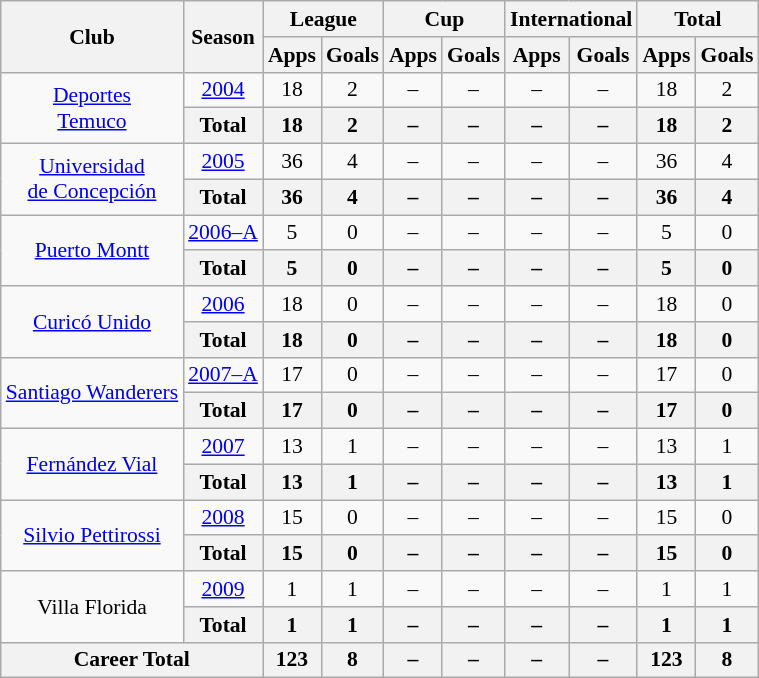<table class="wikitable" style="font-size:90%; text-align: center;">
<tr>
<th rowspan="2">Club</th>
<th rowspan="2">Season</th>
<th colspan="2">League</th>
<th colspan="2">Cup</th>
<th colspan="2">International</th>
<th colspan="2">Total</th>
</tr>
<tr>
<th>Apps</th>
<th>Goals</th>
<th>Apps</th>
<th>Goals</th>
<th>Apps</th>
<th>Goals</th>
<th>Apps</th>
<th>Goals</th>
</tr>
<tr>
<td rowspan="2" style="text-align:center;"><a href='#'>Deportes<br>Temuco</a></td>
<td><a href='#'>2004</a></td>
<td>18</td>
<td>2</td>
<td>–</td>
<td>–</td>
<td>–</td>
<td>–</td>
<td>18</td>
<td>2</td>
</tr>
<tr>
<th>Total</th>
<th>18</th>
<th>2</th>
<th>–</th>
<th>–</th>
<th>–</th>
<th>–</th>
<th>18</th>
<th>2</th>
</tr>
<tr>
<td rowspan="2" style="text-align:center;"><a href='#'>Universidad<br>de Concepción</a></td>
<td><a href='#'>2005</a></td>
<td>36</td>
<td>4</td>
<td>–</td>
<td>–</td>
<td>–</td>
<td>–</td>
<td>36</td>
<td>4</td>
</tr>
<tr>
<th>Total</th>
<th>36</th>
<th>4</th>
<th>–</th>
<th>–</th>
<th>–</th>
<th>–</th>
<th>36</th>
<th>4</th>
</tr>
<tr>
<td rowspan="2" style="text-align:center;"><a href='#'>Puerto Montt</a></td>
<td><a href='#'>2006–A</a></td>
<td>5</td>
<td>0</td>
<td>–</td>
<td>–</td>
<td>–</td>
<td>–</td>
<td>5</td>
<td>0</td>
</tr>
<tr>
<th>Total</th>
<th>5</th>
<th>0</th>
<th>–</th>
<th>–</th>
<th>–</th>
<th>–</th>
<th>5</th>
<th>0</th>
</tr>
<tr>
<td rowspan="2"><a href='#'>Curicó Unido</a></td>
<td><a href='#'>2006</a></td>
<td>18</td>
<td>0</td>
<td>–</td>
<td>–</td>
<td>–</td>
<td>–</td>
<td>18</td>
<td>0</td>
</tr>
<tr>
<th>Total</th>
<th>18</th>
<th>0</th>
<th>–</th>
<th>–</th>
<th>–</th>
<th>–</th>
<th>18</th>
<th>0</th>
</tr>
<tr>
<td rowspan="2"><a href='#'>Santiago Wanderers</a></td>
<td><a href='#'>2007–A</a></td>
<td>17</td>
<td>0</td>
<td>–</td>
<td>–</td>
<td>–</td>
<td>–</td>
<td>17</td>
<td>0</td>
</tr>
<tr>
<th>Total</th>
<th>17</th>
<th>0</th>
<th>–</th>
<th>–</th>
<th>–</th>
<th>–</th>
<th>17</th>
<th>0</th>
</tr>
<tr>
<td rowspan="2"><a href='#'>Fernández Vial</a></td>
<td><a href='#'>2007</a></td>
<td>13</td>
<td>1</td>
<td>–</td>
<td>–</td>
<td>–</td>
<td>–</td>
<td>13</td>
<td>1</td>
</tr>
<tr>
<th>Total</th>
<th>13</th>
<th>1</th>
<th>–</th>
<th>–</th>
<th>–</th>
<th>–</th>
<th>13</th>
<th>1</th>
</tr>
<tr>
<td rowspan="2"><a href='#'>Silvio Pettirossi</a></td>
<td><a href='#'>2008</a></td>
<td>15</td>
<td>0</td>
<td>–</td>
<td>–</td>
<td>–</td>
<td>–</td>
<td>15</td>
<td>0</td>
</tr>
<tr>
<th>Total</th>
<th>15</th>
<th>0</th>
<th>–</th>
<th>–</th>
<th>–</th>
<th>–</th>
<th>15</th>
<th>0</th>
</tr>
<tr>
<td rowspan="2">Villa Florida</td>
<td><a href='#'>2009</a></td>
<td>1</td>
<td>1</td>
<td>–</td>
<td>–</td>
<td>–</td>
<td>–</td>
<td>1</td>
<td>1</td>
</tr>
<tr>
<th>Total</th>
<th>1</th>
<th>1</th>
<th>–</th>
<th>–</th>
<th>–</th>
<th>–</th>
<th>1</th>
<th>1</th>
</tr>
<tr>
<th colspan=2>Career Total</th>
<th>123</th>
<th>8</th>
<th>–</th>
<th>–</th>
<th>–</th>
<th>–</th>
<th>123</th>
<th>8</th>
</tr>
</table>
